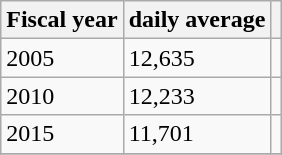<table class="wikitable">
<tr>
<th>Fiscal year</th>
<th>daily average</th>
<th></th>
</tr>
<tr>
<td>2005</td>
<td>12,635</td>
<td></td>
</tr>
<tr>
<td>2010</td>
<td>12,233</td>
<td></td>
</tr>
<tr>
<td>2015</td>
<td>11,701</td>
<td></td>
</tr>
<tr>
</tr>
</table>
